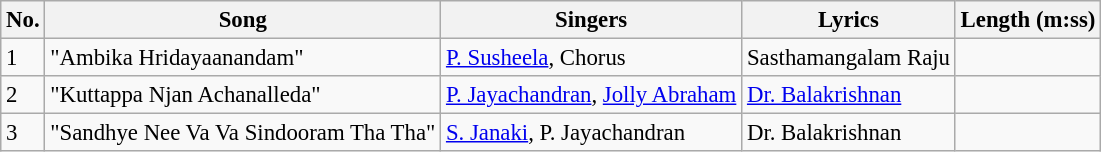<table class="wikitable" style="font-size:95%;">
<tr>
<th>No.</th>
<th>Song</th>
<th>Singers</th>
<th>Lyrics</th>
<th>Length (m:ss)</th>
</tr>
<tr>
<td>1</td>
<td>"Ambika Hridayaanandam"</td>
<td><a href='#'>P. Susheela</a>, Chorus</td>
<td>Sasthamangalam Raju</td>
<td></td>
</tr>
<tr>
<td>2</td>
<td>"Kuttappa Njan Achanalleda"</td>
<td><a href='#'>P. Jayachandran</a>, <a href='#'>Jolly Abraham</a></td>
<td><a href='#'>Dr. Balakrishnan</a></td>
<td></td>
</tr>
<tr>
<td>3</td>
<td>"Sandhye Nee Va Va Sindooram Tha Tha"</td>
<td><a href='#'>S. Janaki</a>, P. Jayachandran</td>
<td>Dr. Balakrishnan</td>
<td></td>
</tr>
</table>
